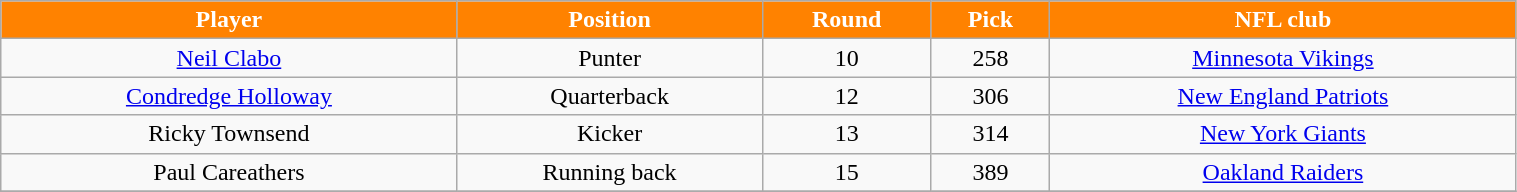<table class="wikitable" width="80%">
<tr align="center"  style="background:#FF8200;color:#FFFFFF;">
<td><strong>Player</strong></td>
<td><strong>Position</strong></td>
<td><strong>Round</strong></td>
<td><strong>Pick</strong></td>
<td><strong>NFL club</strong></td>
</tr>
<tr align="center" bgcolor="">
<td><a href='#'>Neil Clabo</a></td>
<td>Punter</td>
<td>10</td>
<td>258</td>
<td><a href='#'>Minnesota Vikings</a></td>
</tr>
<tr align="center" bgcolor="">
<td><a href='#'>Condredge Holloway</a></td>
<td>Quarterback</td>
<td>12</td>
<td>306</td>
<td><a href='#'>New England Patriots</a></td>
</tr>
<tr align="center" bgcolor="">
<td>Ricky Townsend</td>
<td>Kicker</td>
<td>13</td>
<td>314</td>
<td><a href='#'>New York Giants</a></td>
</tr>
<tr align="center" bgcolor="">
<td>Paul Careathers</td>
<td>Running back</td>
<td>15</td>
<td>389</td>
<td><a href='#'>Oakland Raiders</a></td>
</tr>
<tr align="center" bgcolor="">
</tr>
</table>
